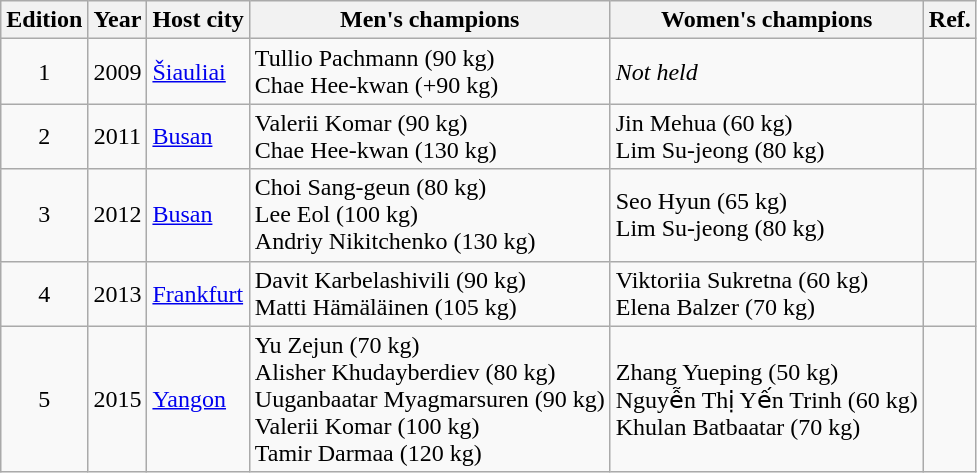<table class="wikitable">
<tr>
<th>Edition</th>
<th>Year</th>
<th>Host city</th>
<th>Men's champions</th>
<th>Women's champions</th>
<th>Ref.</th>
</tr>
<tr>
<td align="center">1</td>
<td align="center">2009</td>
<td> <a href='#'>Šiauliai</a></td>
<td> Tullio Pachmann (90 kg)<br> Chae Hee-kwan (+90 kg)</td>
<td><em>Not held</em></td>
<td></td>
</tr>
<tr>
<td align="center">2</td>
<td align="center">2011</td>
<td> <a href='#'>Busan</a></td>
<td> Valerii Komar (90 kg)<br> Chae Hee-kwan (130 kg)</td>
<td> Jin Mehua (60 kg)<br> Lim Su-jeong (80 kg)</td>
<td></td>
</tr>
<tr>
<td align="center">3</td>
<td align="center">2012</td>
<td> <a href='#'>Busan</a></td>
<td> Choi Sang-geun (80 kg)<br> Lee Eol (100 kg)<br> Andriy Nikitchenko (130 kg)</td>
<td> Seo Hyun (65 kg)<br> Lim Su-jeong (80 kg)</td>
<td></td>
</tr>
<tr>
<td align="center">4</td>
<td align="center">2013</td>
<td> <a href='#'>Frankfurt</a></td>
<td> Davit Karbelashivili (90 kg)<br> Matti Hämäläinen (105 kg)</td>
<td> Viktoriia Sukretna (60 kg)<br> Elena Balzer (70 kg)</td>
<td></td>
</tr>
<tr>
<td align="center">5</td>
<td align="center">2015</td>
<td> <a href='#'>Yangon</a></td>
<td> Yu Zejun (70 kg)<br> Alisher Khudayberdiev (80 kg)<br> Uuganbaatar Myagmarsuren (90 kg)<br> Valerii Komar (100 kg)<br> Tamir Darmaa (120 kg)</td>
<td> Zhang Yueping (50 kg)<br> Nguyễn Thị Yến Trinh (60 kg)<br> Khulan Batbaatar (70 kg)</td>
<td></td>
</tr>
</table>
